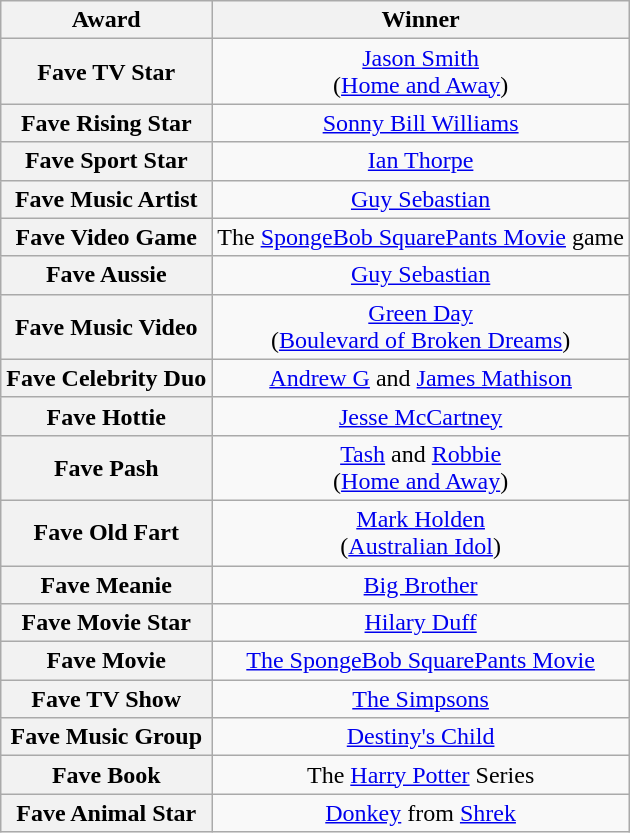<table class="wikitable plainrowheaders" style="text-align: center;">
<tr>
<th scope="col">Award</th>
<th scope="col">Winner</th>
</tr>
<tr>
<th>Fave TV Star</th>
<td><a href='#'>Jason Smith</a><br>(<a href='#'>Home and Away</a>)</td>
</tr>
<tr>
<th>Fave Rising Star</th>
<td><a href='#'>Sonny Bill Williams</a></td>
</tr>
<tr>
<th>Fave Sport Star</th>
<td><a href='#'>Ian Thorpe</a></td>
</tr>
<tr>
<th>Fave Music Artist</th>
<td><a href='#'>Guy Sebastian</a></td>
</tr>
<tr>
<th>Fave Video Game</th>
<td>The <a href='#'>SpongeBob SquarePants Movie</a> game</td>
</tr>
<tr>
<th>Fave Aussie</th>
<td><a href='#'>Guy Sebastian</a></td>
</tr>
<tr>
<th>Fave Music Video</th>
<td><a href='#'>Green Day</a><br>(<a href='#'>Boulevard of Broken Dreams</a>)</td>
</tr>
<tr>
<th>Fave Celebrity Duo</th>
<td><a href='#'>Andrew G</a> and <a href='#'>James Mathison</a></td>
</tr>
<tr>
<th>Fave Hottie</th>
<td><a href='#'>Jesse McCartney</a></td>
</tr>
<tr>
<th>Fave Pash</th>
<td><a href='#'>Tash</a> and <a href='#'>Robbie</a><br>(<a href='#'>Home and Away</a>)</td>
</tr>
<tr>
<th>Fave Old Fart</th>
<td><a href='#'>Mark Holden</a><br>(<a href='#'>Australian Idol</a>)</td>
</tr>
<tr>
<th>Fave Meanie</th>
<td><a href='#'>Big Brother</a></td>
</tr>
<tr>
<th>Fave Movie Star</th>
<td><a href='#'>Hilary Duff</a></td>
</tr>
<tr>
<th>Fave Movie</th>
<td><a href='#'>The SpongeBob SquarePants Movie</a></td>
</tr>
<tr>
<th>Fave TV Show</th>
<td><a href='#'>The Simpsons</a></td>
</tr>
<tr>
<th>Fave Music Group</th>
<td><a href='#'>Destiny's Child</a></td>
</tr>
<tr>
<th>Fave Book</th>
<td>The <a href='#'>Harry Potter</a> Series</td>
</tr>
<tr>
<th>Fave Animal Star</th>
<td><a href='#'>Donkey</a> from <a href='#'>Shrek</a></td>
</tr>
</table>
